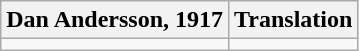<table class="wikitable">
<tr>
<th>Dan Andersson, 1917</th>
<th>Translation</th>
</tr>
<tr>
<td><em></em></td>
<td></td>
</tr>
</table>
